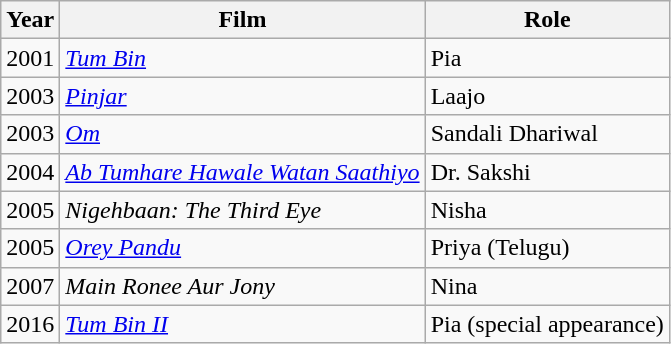<table class="wikitable sortable">
<tr>
<th>Year</th>
<th>Film</th>
<th>Role</th>
</tr>
<tr>
<td>2001</td>
<td><em><a href='#'>Tum Bin</a></em></td>
<td>Pia</td>
</tr>
<tr>
<td>2003</td>
<td><em><a href='#'>Pinjar</a></em></td>
<td>Laajo</td>
</tr>
<tr>
<td>2003</td>
<td><em><a href='#'>Om</a></em></td>
<td>Sandali Dhariwal</td>
</tr>
<tr>
<td>2004</td>
<td><em><a href='#'>Ab Tumhare Hawale Watan Saathiyo</a></em></td>
<td>Dr. Sakshi</td>
</tr>
<tr>
<td>2005</td>
<td><em>Nigehbaan: The Third Eye</em></td>
<td>Nisha</td>
</tr>
<tr>
<td>2005</td>
<td><em><a href='#'>Orey Pandu</a></em></td>
<td>Priya (Telugu)</td>
</tr>
<tr>
<td>2007</td>
<td><em>Main Ronee Aur Jony</em></td>
<td>Nina</td>
</tr>
<tr>
<td>2016</td>
<td><em><a href='#'>Tum Bin II</a></em></td>
<td>Pia (special appearance)</td>
</tr>
</table>
